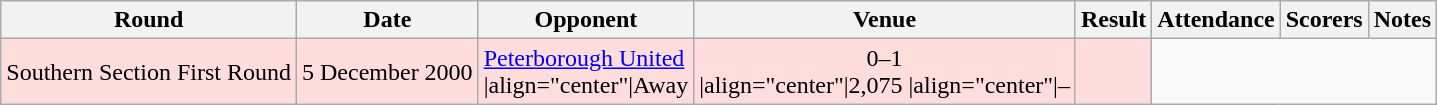<table Class="wikitable">
<tr>
<th>Round</th>
<th>Date</th>
<th>Opponent</th>
<th>Venue</th>
<th>Result</th>
<th>Attendance</th>
<th>Scorers</th>
<th>Notes</th>
</tr>
<tr style="background:#fdd;">
<td>Southern Section First Round</td>
<td>5 December 2000</td>
<td><a href='#'>Peterborough United</a><br>|align="center"|Away</td>
<td style="text-align:center;">0–1<br>|align="center"|2,075
|align="center"|–</td>
<td style="text-align:center;"></td>
</tr>
</table>
